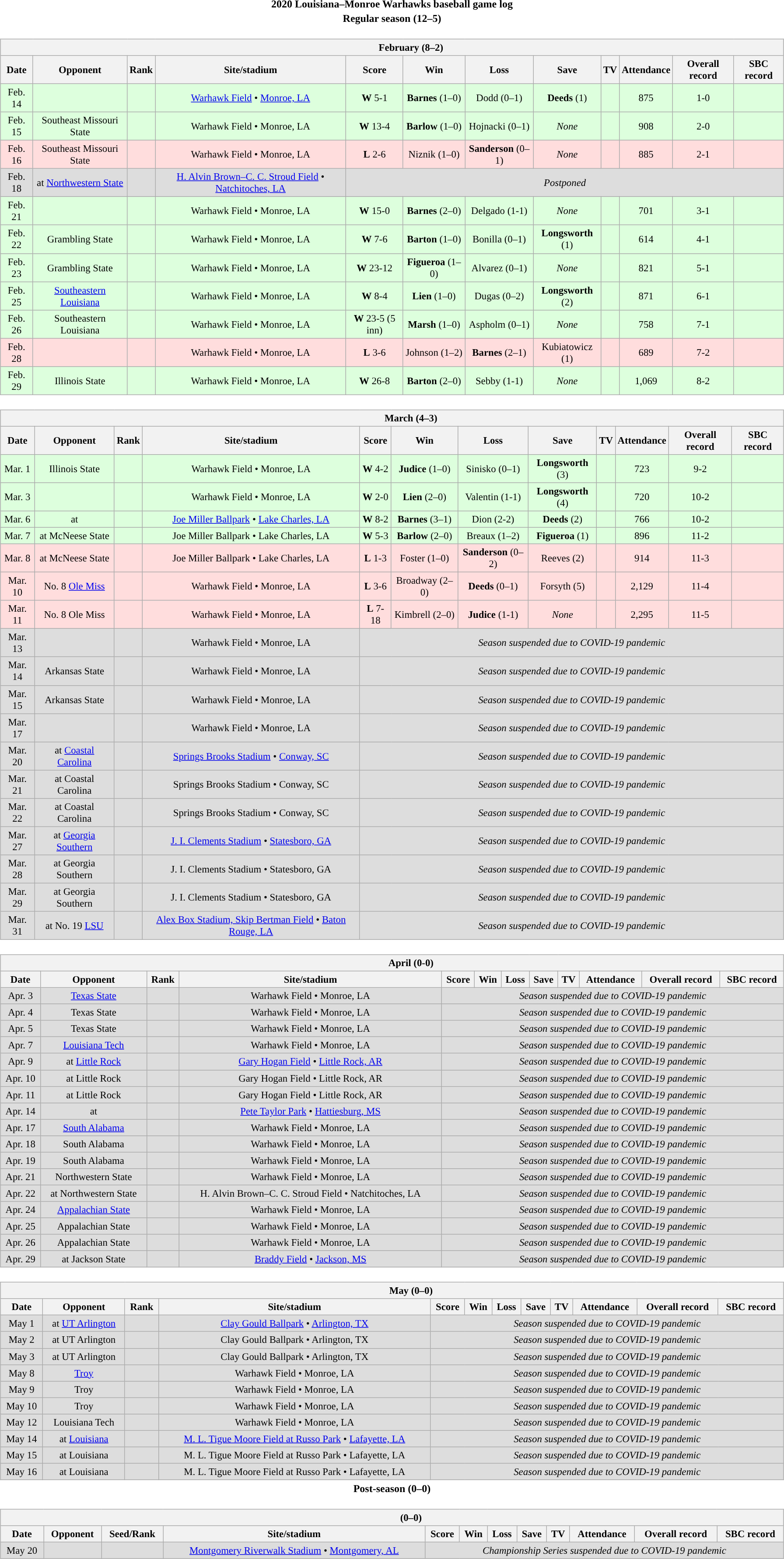<table class="toccolours" width=95% style="clear:both; margin:1.5em auto; text-align:center;">
<tr>
<th colspan=2>2020 Louisiana–Monroe Warhawks baseball game log</th>
</tr>
<tr>
<th colspan=2>Regular season (12–5)</th>
</tr>
<tr valign="top">
<td><br><table class="wikitable collapsible" style="margin:auto; width:100%; text-align:center; font-size:95%">
<tr>
<th colspan=12 style="padding-left:4em;">February (8–2)</th>
</tr>
<tr>
<th>Date</th>
<th>Opponent</th>
<th>Rank</th>
<th>Site/stadium</th>
<th>Score</th>
<th>Win</th>
<th>Loss</th>
<th>Save</th>
<th>TV</th>
<th>Attendance</th>
<th>Overall record</th>
<th>SBC record</th>
</tr>
<tr align="center" bgcolor=#ddffdd>
<td>Feb. 14</td>
<td></td>
<td></td>
<td><a href='#'>Warhawk Field</a> • <a href='#'>Monroe, LA</a></td>
<td><strong>W</strong> 5-1</td>
<td><strong>Barnes</strong> (1–0)</td>
<td>Dodd (0–1)</td>
<td><strong>Deeds</strong> (1)</td>
<td></td>
<td>875</td>
<td>1-0</td>
<td></td>
</tr>
<tr align="center" bgcolor=#ddffdd>
<td>Feb. 15</td>
<td>Southeast Missouri State</td>
<td></td>
<td>Warhawk Field • Monroe, LA</td>
<td><strong>W</strong> 13-4</td>
<td><strong>Barlow</strong> (1–0)</td>
<td>Hojnacki (0–1)</td>
<td><em>None</em></td>
<td></td>
<td>908</td>
<td>2-0</td>
<td></td>
</tr>
<tr align="center" bgcolor=#ffdddd>
<td>Feb. 16</td>
<td>Southeast Missouri State</td>
<td></td>
<td>Warhawk Field • Monroe, LA</td>
<td><strong>L</strong> 2-6</td>
<td>Niznik (1–0)</td>
<td><strong>Sanderson</strong> (0–1)</td>
<td><em>None</em></td>
<td></td>
<td>885</td>
<td>2-1</td>
<td></td>
</tr>
<tr align="center" bgcolor=#dddddd>
<td>Feb. 18</td>
<td>at <a href='#'>Northwestern State</a></td>
<td></td>
<td><a href='#'>H. Alvin Brown–C. C. Stroud Field</a> • <a href='#'>Natchitoches, LA</a></td>
<td colspan=8><em>Postponed</em></td>
</tr>
<tr align="center" bgcolor=#ddffdd>
<td>Feb. 21</td>
<td></td>
<td></td>
<td>Warhawk Field • Monroe, LA</td>
<td><strong>W</strong> 15-0</td>
<td><strong>Barnes</strong> (2–0)</td>
<td>Delgado (1-1)</td>
<td><em>None</em></td>
<td></td>
<td>701</td>
<td>3-1</td>
<td></td>
</tr>
<tr align="center" bgcolor=#ddffdd>
<td>Feb. 22</td>
<td>Grambling State</td>
<td></td>
<td>Warhawk Field • Monroe, LA</td>
<td><strong>W</strong> 7-6</td>
<td><strong>Barton</strong> (1–0)</td>
<td>Bonilla (0–1)</td>
<td><strong>Longsworth</strong> (1)</td>
<td></td>
<td>614</td>
<td>4-1</td>
<td></td>
</tr>
<tr align="center" bgcolor=#ddffdd>
<td>Feb. 23</td>
<td>Grambling State</td>
<td></td>
<td>Warhawk Field • Monroe, LA</td>
<td><strong>W</strong> 23-12</td>
<td><strong>Figueroa</strong> (1–0)</td>
<td>Alvarez (0–1)</td>
<td><em>None</em></td>
<td></td>
<td>821</td>
<td>5-1</td>
<td></td>
</tr>
<tr align="center" bgcolor=#ddffdd>
<td>Feb. 25</td>
<td><a href='#'>Southeastern Louisiana</a></td>
<td></td>
<td>Warhawk Field • Monroe, LA</td>
<td><strong>W</strong> 8-4</td>
<td><strong>Lien</strong> (1–0)</td>
<td>Dugas (0–2)</td>
<td><strong>Longsworth</strong> (2)</td>
<td></td>
<td>871</td>
<td>6-1</td>
<td></td>
</tr>
<tr align="center" bgcolor=#ddffdd>
<td>Feb. 26</td>
<td>Southeastern Louisiana</td>
<td></td>
<td>Warhawk Field • Monroe, LA</td>
<td><strong>W</strong> 23-5 (5 inn)</td>
<td><strong>Marsh</strong> (1–0)</td>
<td>Aspholm (0–1)</td>
<td><em>None</em></td>
<td></td>
<td>758</td>
<td>7-1</td>
<td></td>
</tr>
<tr align="center" bgcolor=#ffdddd>
<td>Feb. 28</td>
<td></td>
<td></td>
<td>Warhawk Field • Monroe, LA</td>
<td><strong>L</strong> 3-6</td>
<td>Johnson (1–2)</td>
<td><strong>Barnes</strong> (2–1)</td>
<td>Kubiatowicz (1)</td>
<td></td>
<td>689</td>
<td>7-2</td>
<td></td>
</tr>
<tr align="center" bgcolor=#ddffdd>
<td>Feb. 29</td>
<td>Illinois State</td>
<td></td>
<td>Warhawk Field • Monroe, LA</td>
<td><strong>W</strong> 26-8</td>
<td><strong>Barton</strong> (2–0)</td>
<td>Sebby (1-1)</td>
<td><em>None</em></td>
<td></td>
<td>1,069</td>
<td>8-2</td>
<td></td>
</tr>
</table>
</td>
</tr>
<tr>
<td><br><table class="wikitable collapsible " style="margin:auto; width:100%; text-align:center; font-size:95%">
<tr>
<th colspan=12 style="padding-left:4em;">March (4–3)</th>
</tr>
<tr>
<th>Date</th>
<th>Opponent</th>
<th>Rank</th>
<th>Site/stadium</th>
<th>Score</th>
<th>Win</th>
<th>Loss</th>
<th>Save</th>
<th>TV</th>
<th>Attendance</th>
<th>Overall record</th>
<th>SBC record</th>
</tr>
<tr align="center" bgcolor=#ddffdd>
<td>Mar. 1</td>
<td>Illinois State</td>
<td></td>
<td>Warhawk Field • Monroe, LA</td>
<td><strong>W</strong> 4-2</td>
<td><strong>Judice</strong> (1–0)</td>
<td>Sinisko (0–1)</td>
<td><strong>Longsworth</strong> (3)</td>
<td></td>
<td>723</td>
<td>9-2</td>
<td></td>
</tr>
<tr align="center" bgcolor=#ddffdd>
<td>Mar. 3</td>
<td></td>
<td></td>
<td>Warhawk Field • Monroe, LA</td>
<td><strong>W</strong> 2-0</td>
<td><strong>Lien</strong> (2–0)</td>
<td>Valentin (1-1)</td>
<td><strong>Longsworth</strong> (4)</td>
<td></td>
<td>720</td>
<td>10-2</td>
<td></td>
</tr>
<tr align="center" bgcolor=#ddffdd>
<td>Mar. 6</td>
<td>at </td>
<td></td>
<td><a href='#'>Joe Miller Ballpark</a> • <a href='#'>Lake Charles, LA</a></td>
<td><strong>W</strong> 8-2</td>
<td><strong>Barnes</strong> (3–1)</td>
<td>Dion (2-2)</td>
<td><strong>Deeds</strong> (2)</td>
<td></td>
<td>766</td>
<td>10-2</td>
<td></td>
</tr>
<tr align="center" bgcolor=#ddffdd>
<td>Mar. 7</td>
<td>at McNeese State</td>
<td></td>
<td>Joe Miller Ballpark • Lake Charles, LA</td>
<td><strong>W</strong> 5-3</td>
<td><strong>Barlow</strong> (2–0)</td>
<td>Breaux (1–2)</td>
<td><strong>Figueroa</strong> (1)</td>
<td></td>
<td>896</td>
<td>11-2</td>
<td></td>
</tr>
<tr align="center" bgcolor=#ffdddd>
<td>Mar. 8</td>
<td>at McNeese State</td>
<td></td>
<td>Joe Miller Ballpark • Lake Charles, LA</td>
<td><strong>L</strong> 1-3</td>
<td>Foster (1–0)</td>
<td><strong>Sanderson</strong> (0–2)</td>
<td>Reeves (2)</td>
<td></td>
<td>914</td>
<td>11-3</td>
<td></td>
</tr>
<tr align="center" bgcolor=#ffdddd>
<td>Mar. 10</td>
<td>No. 8 <a href='#'>Ole Miss</a></td>
<td></td>
<td>Warhawk Field • Monroe, LA</td>
<td><strong>L</strong> 3-6</td>
<td>Broadway (2–0)</td>
<td><strong>Deeds</strong> (0–1)</td>
<td>Forsyth (5)</td>
<td></td>
<td>2,129</td>
<td>11-4</td>
<td></td>
</tr>
<tr align="center" bgcolor=#ffdddd>
<td>Mar. 11</td>
<td>No. 8 Ole Miss</td>
<td></td>
<td>Warhawk Field • Monroe, LA</td>
<td><strong>L</strong> 7-18</td>
<td>Kimbrell (2–0)</td>
<td><strong>Judice</strong> (1-1)</td>
<td><em>None</em></td>
<td></td>
<td>2,295</td>
<td>11-5</td>
<td></td>
</tr>
<tr align="center" bgcolor=#dddddd>
<td>Mar. 13</td>
<td></td>
<td></td>
<td>Warhawk Field • Monroe, LA</td>
<td colspan=8><em>Season suspended due to COVID-19 pandemic</em></td>
</tr>
<tr align="center" bgcolor=#dddddd>
<td>Mar. 14</td>
<td>Arkansas State</td>
<td></td>
<td>Warhawk Field • Monroe, LA</td>
<td colspan=8><em>Season suspended due to COVID-19 pandemic</em></td>
</tr>
<tr align="center" bgcolor=#dddddd>
<td>Mar. 15</td>
<td>Arkansas State</td>
<td></td>
<td>Warhawk Field • Monroe, LA</td>
<td colspan=8><em>Season suspended due to COVID-19 pandemic</em></td>
</tr>
<tr align="center" bgcolor=#dddddd>
<td>Mar. 17</td>
<td></td>
<td></td>
<td>Warhawk Field • Monroe, LA</td>
<td colspan=8><em>Season suspended due to COVID-19 pandemic</em></td>
</tr>
<tr align="center" bgcolor=#dddddd>
<td>Mar. 20</td>
<td>at <a href='#'>Coastal Carolina</a></td>
<td></td>
<td><a href='#'>Springs Brooks Stadium</a> • <a href='#'>Conway, SC</a></td>
<td colspan=8><em>Season suspended due to COVID-19 pandemic</em></td>
</tr>
<tr align="center" bgcolor=#dddddd>
<td>Mar. 21</td>
<td>at Coastal Carolina</td>
<td></td>
<td>Springs Brooks Stadium • Conway, SC</td>
<td colspan=8><em>Season suspended due to COVID-19 pandemic</em></td>
</tr>
<tr align="center" bgcolor=#dddddd>
<td>Mar. 22</td>
<td>at Coastal Carolina</td>
<td></td>
<td>Springs Brooks Stadium • Conway, SC</td>
<td colspan=8><em>Season suspended due to COVID-19 pandemic</em></td>
</tr>
<tr align="center" bgcolor=#dddddd>
<td>Mar. 27</td>
<td>at <a href='#'>Georgia Southern</a></td>
<td></td>
<td><a href='#'>J. I. Clements Stadium</a> • <a href='#'>Statesboro, GA</a></td>
<td colspan=8><em>Season suspended due to COVID-19 pandemic</em></td>
</tr>
<tr align="center" bgcolor=#dddddd>
<td>Mar. 28</td>
<td>at Georgia Southern</td>
<td></td>
<td>J. I. Clements Stadium • Statesboro, GA</td>
<td colspan=8><em>Season suspended due to COVID-19 pandemic</em></td>
</tr>
<tr align="center" bgcolor=#dddddd>
<td>Mar. 29</td>
<td>at Georgia Southern</td>
<td></td>
<td>J. I. Clements Stadium • Statesboro, GA</td>
<td colspan=8><em>Season suspended due to COVID-19 pandemic</em></td>
</tr>
<tr align="center" bgcolor=#dddddd>
<td>Mar. 31</td>
<td>at No. 19 <a href='#'>LSU</a></td>
<td></td>
<td><a href='#'>Alex Box Stadium, Skip Bertman Field</a> • <a href='#'>Baton Rouge, LA</a></td>
<td colspan=8><em>Season suspended due to COVID-19 pandemic</em></td>
</tr>
</table>
</td>
</tr>
<tr>
<td><br><table class="wikitable collapsible" style="margin:auto; width:100%; text-align:center; font-size:95%">
<tr>
<th colspan=12 style="padding-left:4em;">April (0-0)</th>
</tr>
<tr>
<th>Date</th>
<th>Opponent</th>
<th>Rank</th>
<th>Site/stadium</th>
<th>Score</th>
<th>Win</th>
<th>Loss</th>
<th>Save</th>
<th>TV</th>
<th>Attendance</th>
<th>Overall record</th>
<th>SBC record</th>
</tr>
<tr align="center" bgcolor=#dddddd>
<td>Apr. 3</td>
<td><a href='#'>Texas State</a></td>
<td></td>
<td>Warhawk Field • Monroe, LA</td>
<td colspan=8><em>Season suspended due to COVID-19 pandemic</em></td>
</tr>
<tr align="center" bgcolor=#dddddd>
<td>Apr. 4</td>
<td>Texas State</td>
<td></td>
<td>Warhawk Field • Monroe, LA</td>
<td colspan=8><em>Season suspended due to COVID-19 pandemic</em></td>
</tr>
<tr align="center" bgcolor=#dddddd>
<td>Apr. 5</td>
<td>Texas State</td>
<td></td>
<td>Warhawk Field • Monroe, LA</td>
<td colspan=8><em>Season suspended due to COVID-19 pandemic</em></td>
</tr>
<tr align="center" bgcolor=#dddddd>
<td>Apr. 7</td>
<td><a href='#'>Louisiana Tech</a></td>
<td></td>
<td>Warhawk Field • Monroe, LA</td>
<td colspan=8><em>Season suspended due to COVID-19 pandemic</em></td>
</tr>
<tr align="center" bgcolor=#dddddd>
<td>Apr. 9</td>
<td>at <a href='#'>Little Rock</a></td>
<td></td>
<td><a href='#'>Gary Hogan Field</a> • <a href='#'>Little Rock, AR</a></td>
<td colspan=8><em>Season suspended due to COVID-19 pandemic</em></td>
</tr>
<tr align="center" bgcolor=#dddddd>
<td>Apr. 10</td>
<td>at Little Rock</td>
<td></td>
<td>Gary Hogan Field • Little Rock, AR</td>
<td colspan=8><em>Season suspended due to COVID-19 pandemic</em></td>
</tr>
<tr align="center" bgcolor=#dddddd>
<td>Apr. 11</td>
<td>at Little Rock</td>
<td></td>
<td>Gary Hogan Field • Little Rock, AR</td>
<td colspan=8><em>Season suspended due to COVID-19 pandemic</em></td>
</tr>
<tr align="center" bgcolor=#dddddd>
<td>Apr. 14</td>
<td>at </td>
<td></td>
<td><a href='#'>Pete Taylor Park</a> • <a href='#'>Hattiesburg, MS</a></td>
<td colspan=8><em>Season suspended due to COVID-19 pandemic</em></td>
</tr>
<tr align="center" bgcolor=#dddddd>
<td>Apr. 17</td>
<td><a href='#'>South Alabama</a></td>
<td></td>
<td>Warhawk Field • Monroe, LA</td>
<td colspan=8><em>Season suspended due to COVID-19 pandemic</em></td>
</tr>
<tr align="center" bgcolor=#dddddd>
<td>Apr. 18</td>
<td>South Alabama</td>
<td></td>
<td>Warhawk Field • Monroe, LA</td>
<td colspan=8><em>Season suspended due to COVID-19 pandemic</em></td>
</tr>
<tr align="center" bgcolor=#dddddd>
<td>Apr. 19</td>
<td>South Alabama</td>
<td></td>
<td>Warhawk Field • Monroe, LA</td>
<td colspan=8><em>Season suspended due to COVID-19 pandemic</em></td>
</tr>
<tr align="center" bgcolor=#dddddd>
<td>Apr. 21</td>
<td>Northwestern State</td>
<td></td>
<td>Warhawk Field • Monroe, LA</td>
<td colspan=8><em>Season suspended due to COVID-19 pandemic</em></td>
</tr>
<tr align="center" bgcolor=#dddddd>
<td>Apr. 22</td>
<td>at Northwestern State</td>
<td></td>
<td>H. Alvin Brown–C. C. Stroud Field • Natchitoches, LA</td>
<td colspan=8><em>Season suspended due to COVID-19 pandemic</em></td>
</tr>
<tr align="center" bgcolor=#dddddd>
<td>Apr. 24</td>
<td><a href='#'>Appalachian State</a></td>
<td></td>
<td>Warhawk Field • Monroe, LA</td>
<td colspan=8><em>Season suspended due to COVID-19 pandemic</em></td>
</tr>
<tr align="center" bgcolor=#dddddd>
<td>Apr. 25</td>
<td>Appalachian State</td>
<td></td>
<td>Warhawk Field • Monroe, LA</td>
<td colspan=8><em>Season suspended due to COVID-19 pandemic</em></td>
</tr>
<tr align="center" bgcolor=#dddddd>
<td>Apr. 26</td>
<td>Appalachian State</td>
<td></td>
<td>Warhawk Field • Monroe, LA</td>
<td colspan=8><em>Season suspended due to COVID-19 pandemic</em></td>
</tr>
<tr align="center" bgcolor=#dddddd>
<td>Apr. 29</td>
<td>at Jackson State</td>
<td></td>
<td><a href='#'>Braddy Field</a> • <a href='#'>Jackson, MS</a></td>
<td colspan=8><em>Season suspended due to COVID-19 pandemic</em></td>
</tr>
</table>
</td>
</tr>
<tr>
<td><br><table class="wikitable collapsible" style="margin:auto; width:100%; text-align:center; font-size:95%">
<tr>
<th colspan=13 style="padding-left:4em;">May (0–0)</th>
</tr>
<tr>
<th>Date</th>
<th>Opponent</th>
<th>Rank</th>
<th>Site/stadium</th>
<th>Score</th>
<th>Win</th>
<th>Loss</th>
<th>Save</th>
<th>TV</th>
<th>Attendance</th>
<th>Overall record</th>
<th>SBC record</th>
</tr>
<tr align="center" bgcolor=#dddddd>
<td>May 1</td>
<td>at <a href='#'>UT Arlington</a></td>
<td></td>
<td><a href='#'>Clay Gould Ballpark</a> • <a href='#'>Arlington, TX</a></td>
<td colspan=8><em>Season suspended due to COVID-19 pandemic</em></td>
</tr>
<tr align="center" bgcolor=#dddddd>
<td>May 2</td>
<td>at UT Arlington</td>
<td></td>
<td>Clay Gould Ballpark • Arlington, TX</td>
<td colspan=8><em>Season suspended due to COVID-19 pandemic</em></td>
</tr>
<tr align="center" bgcolor=#dddddd>
<td>May 3</td>
<td>at UT Arlington</td>
<td></td>
<td>Clay Gould Ballpark • Arlington, TX</td>
<td colspan=8><em>Season suspended due to COVID-19 pandemic</em></td>
</tr>
<tr align="center" bgcolor=#dddddd>
<td>May 8</td>
<td><a href='#'>Troy</a></td>
<td></td>
<td>Warhawk Field • Monroe, LA</td>
<td colspan=8><em>Season suspended due to COVID-19 pandemic</em></td>
</tr>
<tr align="center" bgcolor=#dddddd>
<td>May 9</td>
<td>Troy</td>
<td></td>
<td>Warhawk Field • Monroe, LA</td>
<td colspan=8><em>Season suspended due to COVID-19 pandemic</em></td>
</tr>
<tr align="center" bgcolor=#dddddd>
<td>May 10</td>
<td>Troy</td>
<td></td>
<td>Warhawk Field • Monroe, LA</td>
<td colspan=8><em>Season suspended due to COVID-19 pandemic</em></td>
</tr>
<tr align="center" bgcolor=#dddddd>
<td>May 12</td>
<td>Louisiana Tech</td>
<td></td>
<td>Warhawk Field • Monroe, LA</td>
<td colspan=8><em>Season suspended due to COVID-19 pandemic</em></td>
</tr>
<tr align="center" bgcolor=#dddddd>
<td>May 14</td>
<td>at <a href='#'>Louisiana</a></td>
<td></td>
<td><a href='#'>M. L. Tigue Moore Field at Russo Park</a> • <a href='#'>Lafayette, LA</a></td>
<td colspan=8><em>Season suspended due to COVID-19 pandemic</em></td>
</tr>
<tr align="center" bgcolor=#dddddd>
<td>May 15</td>
<td>at Louisiana</td>
<td></td>
<td>M. L. Tigue Moore Field at Russo Park • Lafayette, LA</td>
<td colspan=8><em>Season suspended due to COVID-19 pandemic</em></td>
</tr>
<tr align="center" bgcolor=#dddddd>
<td>May 16</td>
<td>at Louisiana</td>
<td></td>
<td>M. L. Tigue Moore Field at Russo Park • Lafayette, LA</td>
<td colspan=8><em>Season suspended due to COVID-19 pandemic</em></td>
</tr>
</table>
</td>
</tr>
<tr>
<th colspan=2>Post-season (0–0)</th>
</tr>
<tr>
<td><br><table class="wikitable collapsible" style="margin:auto; width:100%; text-align:center; font-size:95%">
<tr>
<th colspan=12 style="padding-left:4em;"> (0–0)</th>
</tr>
<tr>
<th>Date</th>
<th>Opponent</th>
<th>Seed/Rank</th>
<th>Site/stadium</th>
<th>Score</th>
<th>Win</th>
<th>Loss</th>
<th>Save</th>
<th>TV</th>
<th>Attendance</th>
<th>Overall record</th>
<th>SBC record</th>
</tr>
<tr align="center" bgcolor=#dddddd>
<td>May 20</td>
<td></td>
<td></td>
<td><a href='#'>Montgomery Riverwalk Stadium</a> • <a href='#'>Montgomery, AL</a></td>
<td colspan=8><em>Championship Series suspended due to COVID-19 pandemic</em></td>
</tr>
</table>
</td>
</tr>
</table>
